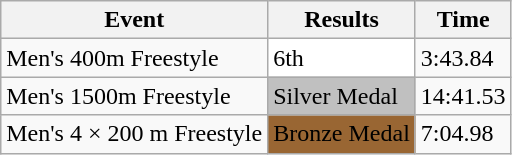<table class="wikitable">
<tr>
<th>Event</th>
<th>Results</th>
<th>Time</th>
</tr>
<tr>
<td>Men's 400m Freestyle</td>
<td bgcolor="white">6th</td>
<td>3:43.84</td>
</tr>
<tr>
<td>Men's 1500m Freestyle</td>
<td bgcolor="silver">Silver Medal</td>
<td>14:41.53</td>
</tr>
<tr>
<td>Men's 4 × 200 m Freestyle</td>
<td bgcolor="996633">Bronze Medal</td>
<td>7:04.98</td>
</tr>
</table>
